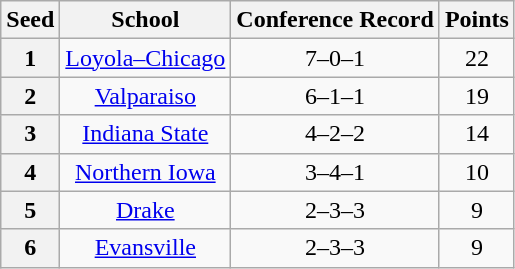<table class="wikitable" style="text-align:center">
<tr>
<th>Seed</th>
<th>School</th>
<th>Conference Record</th>
<th>Points</th>
</tr>
<tr>
<th>1</th>
<td><a href='#'>Loyola–Chicago</a></td>
<td>7–0–1</td>
<td>22</td>
</tr>
<tr>
<th>2</th>
<td><a href='#'>Valparaiso</a></td>
<td>6–1–1</td>
<td>19</td>
</tr>
<tr>
<th>3</th>
<td><a href='#'>Indiana State</a></td>
<td>4–2–2</td>
<td>14</td>
</tr>
<tr>
<th>4</th>
<td><a href='#'>Northern Iowa</a></td>
<td>3–4–1</td>
<td>10</td>
</tr>
<tr>
<th>5</th>
<td><a href='#'>Drake</a></td>
<td>2–3–3</td>
<td>9</td>
</tr>
<tr>
<th>6</th>
<td><a href='#'>Evansville</a></td>
<td>2–3–3</td>
<td>9</td>
</tr>
</table>
